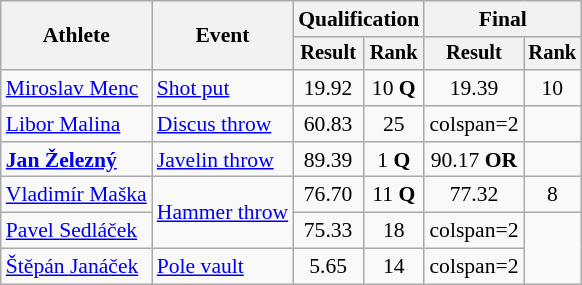<table class=wikitable style=font-size:90%;text-align:center>
<tr>
<th rowspan=2>Athlete</th>
<th rowspan=2>Event</th>
<th colspan=2>Qualification</th>
<th colspan=2>Final</th>
</tr>
<tr style=font-size:95%>
<th>Result</th>
<th>Rank</th>
<th>Result</th>
<th>Rank</th>
</tr>
<tr>
<td align=left><a href='#'>Miroslav Menc</a></td>
<td align=left><a href='#'>Shot put</a></td>
<td>19.92</td>
<td>10 <strong>Q</strong></td>
<td>19.39</td>
<td>10</td>
</tr>
<tr>
<td align=left><a href='#'>Libor Malina</a></td>
<td align=left><a href='#'>Discus throw</a></td>
<td>60.83</td>
<td>25</td>
<td>colspan=2 </td>
</tr>
<tr>
<td align=left><strong><a href='#'>Jan Železný</a></strong></td>
<td align=left><a href='#'>Javelin throw</a></td>
<td>89.39</td>
<td>1 <strong>Q</strong></td>
<td>90.17 <strong>OR</strong></td>
<td></td>
</tr>
<tr>
<td align=left><a href='#'>Vladimír Maška</a></td>
<td align=left rowspan=2><a href='#'>Hammer throw</a></td>
<td>76.70</td>
<td>11 <strong>Q</strong></td>
<td>77.32</td>
<td>8</td>
</tr>
<tr>
<td align=left><a href='#'>Pavel Sedláček</a></td>
<td>75.33</td>
<td>18</td>
<td>colspan=2 </td>
</tr>
<tr>
<td align=left><a href='#'>Štěpán Janáček</a></td>
<td align=left><a href='#'>Pole vault</a></td>
<td>5.65</td>
<td>14</td>
<td>colspan=2 </td>
</tr>
</table>
